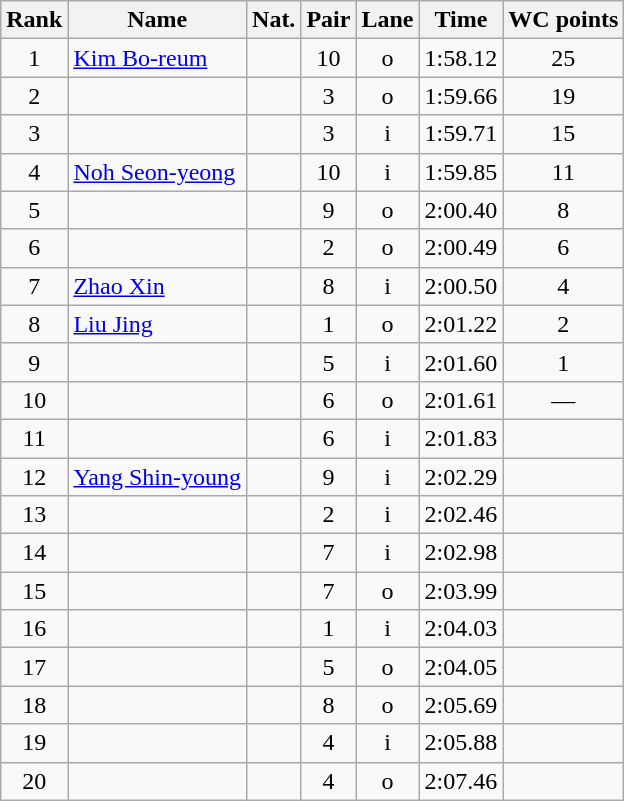<table class="wikitable sortable" style="text-align:center">
<tr>
<th>Rank</th>
<th>Name</th>
<th>Nat.</th>
<th>Pair</th>
<th>Lane</th>
<th>Time</th>
<th>WC points</th>
</tr>
<tr>
<td>1</td>
<td align=left><a href='#'>Kim Bo-reum</a></td>
<td></td>
<td>10</td>
<td>o</td>
<td>1:58.12</td>
<td>25</td>
</tr>
<tr>
<td>2</td>
<td align=left></td>
<td></td>
<td>3</td>
<td>o</td>
<td>1:59.66</td>
<td>19</td>
</tr>
<tr>
<td>3</td>
<td align=left></td>
<td></td>
<td>3</td>
<td>i</td>
<td>1:59.71</td>
<td>15</td>
</tr>
<tr>
<td>4</td>
<td align=left><a href='#'>Noh Seon-yeong</a></td>
<td></td>
<td>10</td>
<td>i</td>
<td>1:59.85</td>
<td>11</td>
</tr>
<tr>
<td>5</td>
<td align=left></td>
<td></td>
<td>9</td>
<td>o</td>
<td>2:00.40</td>
<td>8</td>
</tr>
<tr>
<td>6</td>
<td align=left></td>
<td></td>
<td>2</td>
<td>o</td>
<td>2:00.49</td>
<td>6</td>
</tr>
<tr>
<td>7</td>
<td align=left><a href='#'>Zhao Xin</a></td>
<td></td>
<td>8</td>
<td>i</td>
<td>2:00.50</td>
<td>4</td>
</tr>
<tr>
<td>8</td>
<td align=left><a href='#'>Liu Jing</a></td>
<td></td>
<td>1</td>
<td>o</td>
<td>2:01.22</td>
<td>2</td>
</tr>
<tr>
<td>9</td>
<td align=left></td>
<td></td>
<td>5</td>
<td>i</td>
<td>2:01.60</td>
<td>1</td>
</tr>
<tr>
<td>10</td>
<td align=left></td>
<td></td>
<td>6</td>
<td>o</td>
<td>2:01.61</td>
<td>—</td>
</tr>
<tr>
<td>11</td>
<td align=left></td>
<td></td>
<td>6</td>
<td>i</td>
<td>2:01.83</td>
<td></td>
</tr>
<tr>
<td>12</td>
<td align=left><a href='#'>Yang Shin-young</a></td>
<td></td>
<td>9</td>
<td>i</td>
<td>2:02.29</td>
<td></td>
</tr>
<tr>
<td>13</td>
<td align=left></td>
<td></td>
<td>2</td>
<td>i</td>
<td>2:02.46</td>
<td></td>
</tr>
<tr>
<td>14</td>
<td align=left></td>
<td></td>
<td>7</td>
<td>i</td>
<td>2:02.98</td>
<td></td>
</tr>
<tr>
<td>15</td>
<td align=left></td>
<td></td>
<td>7</td>
<td>o</td>
<td>2:03.99</td>
<td></td>
</tr>
<tr>
<td>16</td>
<td align=left></td>
<td></td>
<td>1</td>
<td>i</td>
<td>2:04.03</td>
<td></td>
</tr>
<tr>
<td>17</td>
<td align=left></td>
<td></td>
<td>5</td>
<td>o</td>
<td>2:04.05</td>
<td></td>
</tr>
<tr>
<td>18</td>
<td align=left></td>
<td></td>
<td>8</td>
<td>o</td>
<td>2:05.69</td>
<td></td>
</tr>
<tr>
<td>19</td>
<td align=left></td>
<td></td>
<td>4</td>
<td>i</td>
<td>2:05.88</td>
<td></td>
</tr>
<tr>
<td>20</td>
<td align=left></td>
<td></td>
<td>4</td>
<td>o</td>
<td>2:07.46</td>
<td></td>
</tr>
</table>
